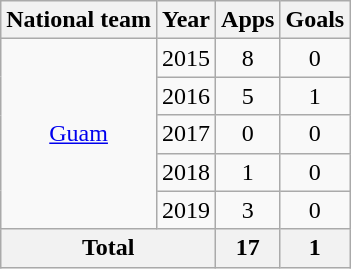<table class="wikitable" style="text-align:center">
<tr>
<th>National team</th>
<th>Year</th>
<th>Apps</th>
<th>Goals</th>
</tr>
<tr>
<td rowspan="5"><a href='#'>Guam</a></td>
<td>2015</td>
<td>8</td>
<td>0</td>
</tr>
<tr>
<td>2016</td>
<td>5</td>
<td>1</td>
</tr>
<tr>
<td>2017</td>
<td>0</td>
<td>0</td>
</tr>
<tr>
<td>2018</td>
<td>1</td>
<td>0</td>
</tr>
<tr>
<td>2019</td>
<td>3</td>
<td>0</td>
</tr>
<tr>
<th colspan=2>Total</th>
<th>17</th>
<th>1</th>
</tr>
</table>
